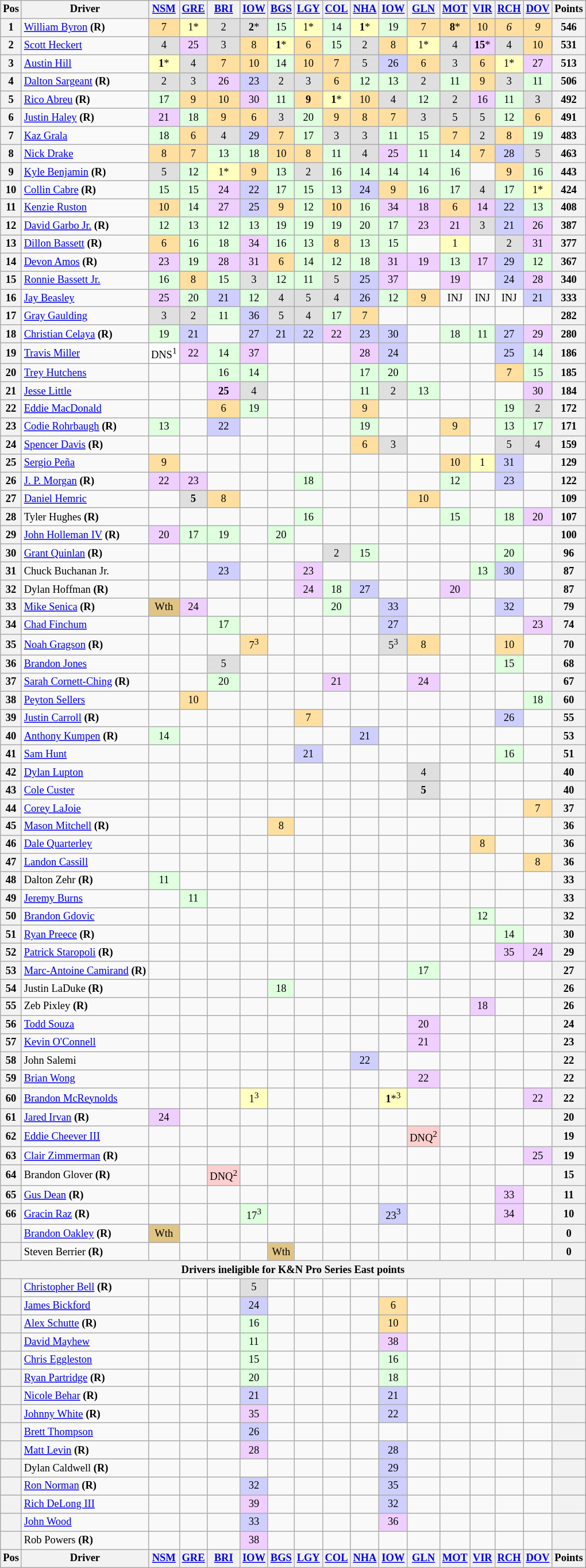<table class="wikitable" style="font-size:77%; text-align:center;">
<tr>
<th>Pos</th>
<th>Driver</th>
<th><a href='#'>NSM</a></th>
<th><a href='#'>GRE</a></th>
<th><a href='#'>BRI</a></th>
<th><a href='#'>IOW</a></th>
<th><a href='#'>BGS</a></th>
<th><a href='#'>LGY</a></th>
<th><a href='#'>COL</a></th>
<th><a href='#'>NHA</a></th>
<th><a href='#'>IOW</a></th>
<th><a href='#'>GLN</a></th>
<th><a href='#'>MOT</a></th>
<th><a href='#'>VIR</a></th>
<th><a href='#'>RCH</a></th>
<th><a href='#'>DOV</a></th>
<th valign="middle">Points</th>
</tr>
<tr>
<th>1</th>
<td align="left"><a href='#'>William Byron</a> <strong>(R)</strong></td>
<td style="background:#FFDF9F;">7</td>
<td style="background:#FFFFBF;">1*</td>
<td style="background:#DFDFDF;">2</td>
<td style="background:#DFDFDF;"><strong>2</strong>*</td>
<td style="background:#DFFFDF;">15</td>
<td style="background:#FFFFBF;">1*</td>
<td style="background:#DFFFDF;">14</td>
<td style="background:#FFFFBF;"><strong>1</strong>*</td>
<td style="background:#DFFFDF;">19</td>
<td style="background:#FFDF9F;">7</td>
<td style="background:#FFDF9F;"><strong>8</strong>*</td>
<td style="background:#FFDF9F;">10</td>
<td style="background:#FFDF9F;"><em>6</em></td>
<td style="background:#FFDF9F;"><em>9</em></td>
<th>546</th>
</tr>
<tr>
<th>2</th>
<td align="left"><a href='#'>Scott Heckert</a></td>
<td style="background:#DFDFDF;">4</td>
<td style="background:#EFCFFF;">25</td>
<td style="background:#DFDFDF;">3</td>
<td style="background:#FFDF9F;">8</td>
<td style="background:#FFFFBF;"><strong>1</strong>*</td>
<td style="background:#FFDF9F;">6</td>
<td style="background:#DFFFDF;">15</td>
<td style="background:#DFDFDF;">2</td>
<td style="background:#FFDF9F;">8</td>
<td style="background:#FFFFBF;">1*</td>
<td style="background:#DFDFDF;">4</td>
<td style="background:#EFCFFF;"><strong>15</strong>*</td>
<td style="background:#DFDFDF;">4</td>
<td style="background:#FFDF9F;">10</td>
<th>531</th>
</tr>
<tr>
<th>3</th>
<td align="left"><a href='#'>Austin Hill</a></td>
<td style="background:#FFFFBF;"><strong>1</strong>*</td>
<td style="background:#DFDFDF;">4</td>
<td style="background:#FFDF9F;">7</td>
<td style="background:#FFDF9F;">10</td>
<td style="background:#DFFFDF;">14</td>
<td style="background:#FFDF9F;">10</td>
<td style="background:#FFDF9F;">7</td>
<td style="background:#DFDFDF;">5</td>
<td style="background:#CFCFFF;">26</td>
<td style="background:#FFDF9F;">6</td>
<td style="background:#DFDFDF;">3</td>
<td style="background:#FFDF9F;">6</td>
<td style="background:#FFFFBF;">1*</td>
<td style="background:#EFCFFF;">27</td>
<th>513</th>
</tr>
<tr>
<th>4</th>
<td align="left"><a href='#'>Dalton Sargeant</a> <strong>(R)</strong></td>
<td style="background:#DFDFDF;">2</td>
<td style="background:#DFDFDF;">3</td>
<td style="background:#EFCFFF;">26</td>
<td style="background:#CFCFFF;">23</td>
<td style="background:#DFDFDF;">2</td>
<td style="background:#DFDFDF;">3</td>
<td style="background:#FFDF9F;">6</td>
<td style="background:#DFFFDF;">12</td>
<td style="background:#DFFFDF;">13</td>
<td style="background:#DFDFDF;">2</td>
<td style="background:#DFFFDF;">11</td>
<td style="background:#FFDF9F;">9</td>
<td style="background:#DFDFDF;">3</td>
<td style="background:#DFFFDF;">11</td>
<th>506</th>
</tr>
<tr>
<th>5</th>
<td align="left"><a href='#'>Rico Abreu</a> <strong>(R)</strong></td>
<td style="background:#DFFFDF;">17</td>
<td style="background:#FFDF9F;">9</td>
<td style="background:#FFDF9F;">10</td>
<td style="background:#EFCFFF;">30</td>
<td style="background:#DFFFDF;">11</td>
<td style="background:#FFDF9F;"><strong>9</strong></td>
<td style="background:#FFFFBF;"><strong>1</strong>*</td>
<td style="background:#FFDF9F;">10</td>
<td style="background:#DFDFDF;">4</td>
<td style="background:#DFFFDF;">12</td>
<td style="background:#DFDFDF;">2</td>
<td style="background:#EFCFFF;">16</td>
<td style="background:#DFFFDF;">11</td>
<td style="background:#DFDFDF;">3</td>
<th>492</th>
</tr>
<tr>
<th>6</th>
<td align="left"><a href='#'>Justin Haley</a> <strong>(R)</strong></td>
<td style="background:#EFCFFF;">21</td>
<td style="background:#DFFFDF;">18</td>
<td style="background:#FFDF9F;">9</td>
<td style="background:#FFDF9F;">6</td>
<td style="background:#DFDFDF;">3</td>
<td style="background:#DFFFDF;">20</td>
<td style="background:#FFDF9F;">9</td>
<td style="background:#FFDF9F;">8</td>
<td style="background:#FFDF9F;">7</td>
<td style="background:#DFDFDF;">3</td>
<td style="background:#DFDFDF;">5</td>
<td style="background:#DFDFDF;">5</td>
<td style="background:#DFFFDF;">12</td>
<td style="background:#FFDF9F;">6</td>
<th>491</th>
</tr>
<tr>
<th>7</th>
<td align="left"><a href='#'>Kaz Grala</a></td>
<td style="background:#DFFFDF;">18</td>
<td style="background:#FFDF9F;">6</td>
<td style="background:#DFDFDF;">4</td>
<td style="background:#CFCFFF;">29</td>
<td style="background:#FFDF9F;">7</td>
<td style="background:#DFFFDF;">17</td>
<td style="background:#DFDFDF;">3</td>
<td style="background:#DFDFDF;">3</td>
<td style="background:#DFFFDF;">11</td>
<td style="background:#DFFFDF;">15</td>
<td style="background:#FFDF9F;">7</td>
<td style="background:#DFDFDF;">2</td>
<td style="background:#FFDF9F;">8</td>
<td style="background:#DFFFDF;">19</td>
<th>483</th>
</tr>
<tr>
<th>8</th>
<td align="left"><a href='#'>Nick Drake</a></td>
<td style="background:#FFDF9F;">8</td>
<td style="background:#FFDF9F;">7</td>
<td style="background:#DFFFDF;">13</td>
<td style="background:#DFFFDF;">18</td>
<td style="background:#FFDF9F;">10</td>
<td style="background:#FFDF9F;">8</td>
<td style="background:#DFFFDF;">11</td>
<td style="background:#DFDFDF;">4</td>
<td style="background:#EFCFFF;">25</td>
<td style="background:#DFFFDF;">11</td>
<td style="background:#DFFFDF;">14</td>
<td style="background:#FFDF9F;">7</td>
<td style="background:#CFCFFF;">28</td>
<td style="background:#DFDFDF;">5</td>
<th>463</th>
</tr>
<tr>
<th>9</th>
<td align="left"><a href='#'>Kyle Benjamin</a> <strong>(R)</strong></td>
<td style="background:#DFDFDF;">5</td>
<td style="background:#DFFFDF;">12</td>
<td style="background:#FFFFBF;">1*</td>
<td style="background:#FFDF9F;">9</td>
<td style="background:#DFFFDF;">13</td>
<td style="background:#DFDFDF;">2</td>
<td style="background:#DFFFDF;">16</td>
<td style="background:#DFFFDF;">14</td>
<td style="background:#DFFFDF;">14</td>
<td style="background:#DFFFDF;">14</td>
<td style="background:#DFFFDF;">16</td>
<td></td>
<td style="background:#FFDF9F;">9</td>
<td style="background:#DFFFDF;">16</td>
<th>443</th>
</tr>
<tr>
<th>10</th>
<td align="left"><a href='#'>Collin Cabre</a> <strong>(R)</strong></td>
<td style="background:#DFFFDF;">15</td>
<td style="background:#DFFFDF;">15</td>
<td style="background:#EFCFFF;">24</td>
<td style="background:#CFCFFF;">22</td>
<td style="background:#DFFFDF;">17</td>
<td style="background:#DFFFDF;">15</td>
<td style="background:#DFFFDF;">13</td>
<td style="background:#CFCFFF;">24</td>
<td style="background:#FFDF9F;">9</td>
<td style="background:#DFFFDF;">16</td>
<td style="background:#DFFFDF;">17</td>
<td style="background:#DFDFDF;">4</td>
<td style="background:#DFFFDF;">17</td>
<td style="background:#FFFFBF;">1*</td>
<th>424</th>
</tr>
<tr>
<th>11</th>
<td align="left"><a href='#'>Kenzie Ruston</a></td>
<td style="background:#FFDF9F;">10</td>
<td style="background:#DFFFDF;">14</td>
<td style="background:#EFCFFF;">27</td>
<td style="background:#CFCFFF;">25</td>
<td style="background:#FFDF9F;">9</td>
<td style="background:#DFFFDF;">12</td>
<td style="background:#FFDF9F;">10</td>
<td style="background:#DFFFDF;">16</td>
<td style="background:#EFCFFF;">34</td>
<td style="background:#EFCFFF;">18</td>
<td style="background:#FFDF9F;">6</td>
<td style="background:#EFCFFF;">14</td>
<td style="background:#CFCFFF;">22</td>
<td style="background:#DFFFDF;">13</td>
<th>408</th>
</tr>
<tr>
<th>12</th>
<td align="left"><a href='#'>David Garbo Jr.</a> <strong>(R)</strong></td>
<td style="background:#DFFFDF;">12</td>
<td style="background:#DFFFDF;">13</td>
<td style="background:#DFFFDF;">12</td>
<td style="background:#DFFFDF;">13</td>
<td style="background:#DFFFDF;">19</td>
<td style="background:#DFFFDF;">19</td>
<td style="background:#DFFFDF;">19</td>
<td style="background:#DFFFDF;">20</td>
<td style="background:#DFFFDF;">17</td>
<td style="background:#EFCFFF;">23</td>
<td style="background:#EFCFFF;">21</td>
<td style="background:#DFDFDF;">3</td>
<td style="background:#CFCFFF;">21</td>
<td style="background:#EFCFFF;">26</td>
<th>387</th>
</tr>
<tr>
<th>13</th>
<td align="left"><a href='#'>Dillon Bassett</a> <strong>(R)</strong></td>
<td style="background:#FFDF9F;">6</td>
<td style="background:#DFFFDF;">16</td>
<td style="background:#DFFFDF;">18</td>
<td style="background:#EFCFFF;">34</td>
<td style="background:#DFFFDF;">16</td>
<td style="background:#DFFFDF;">13</td>
<td style="background:#FFDF9F;">8</td>
<td style="background:#DFFFDF;">13</td>
<td style="background:#DFFFDF;">15</td>
<td></td>
<td style="background:#FFFFBF;">1</td>
<td></td>
<td style="background:#DFDFDF;">2</td>
<td style="background:#EFCFFF;">31</td>
<th>377</th>
</tr>
<tr>
<th>14</th>
<td align="left"><a href='#'>Devon Amos</a> <strong>(R)</strong></td>
<td style="background:#EFCFFF;">23</td>
<td style="background:#DFFFDF;">19</td>
<td style="background:#EFCFFF;">28</td>
<td style="background:#EFCFFF;">31</td>
<td style="background:#FFDF9F;">6</td>
<td style="background:#DFFFDF;">14</td>
<td style="background:#DFFFDF;">12</td>
<td style="background:#DFFFDF;">18</td>
<td style="background:#EFCFFF;">31</td>
<td style="background:#EFCFFF;">19</td>
<td style="background:#DFFFDF;">13</td>
<td style="background:#EFCFFF;">17</td>
<td style="background:#CFCFFF;">29</td>
<td style="background:#DFFFDF;">12</td>
<th>367</th>
</tr>
<tr>
<th>15</th>
<td align="left"><a href='#'>Ronnie Bassett Jr.</a></td>
<td style="background:#DFFFDF;">16</td>
<td style="background:#FFDF9F;">8</td>
<td style="background:#DFFFDF;">15</td>
<td style="background:#DFDFDF;">3</td>
<td style="background:#DFFFDF;">12</td>
<td style="background:#DFFFDF;">11</td>
<td style="background:#DFDFDF;">5</td>
<td style="background:#CFCFFF;">25</td>
<td style="background:#EFCFFF;">37</td>
<td></td>
<td style="background:#EFCFFF;">19</td>
<td></td>
<td style="background:#CFCFFF;">24</td>
<td style="background:#EFCFFF;">28</td>
<th>340</th>
</tr>
<tr>
<th>16</th>
<td align="left"><a href='#'>Jay Beasley</a></td>
<td style="background:#EFCFFF;">25</td>
<td style="background:#DFFFDF;">20</td>
<td style="background:#CFCFFF;">21</td>
<td style="background:#DFFFDF;">12</td>
<td style="background:#DFDFDF;">4</td>
<td style="background:#DFDFDF;">5</td>
<td style="background:#DFDFDF;">4</td>
<td style="background:#CFCFFF;">26</td>
<td style="background:#DFFFDF;">12</td>
<td style="background:#FFDF9F;">9</td>
<td>INJ</td>
<td>INJ</td>
<td>INJ</td>
<td style="background:#CFCFFF;">21</td>
<th>333</th>
</tr>
<tr>
<th>17</th>
<td align="left"><a href='#'>Gray Gaulding</a></td>
<td style="background:#DFDFDF;">3</td>
<td style="background:#DFDFDF;">2</td>
<td style="background:#DFFFDF;">11</td>
<td style="background:#CFCFFF;">36</td>
<td style="background:#DFDFDF;">5</td>
<td style="background:#DFDFDF;">4</td>
<td style="background:#DFFFDF;">17</td>
<td style="background:#FFDF9F;">7</td>
<td></td>
<td></td>
<td></td>
<td></td>
<td></td>
<td></td>
<th>282</th>
</tr>
<tr>
<th>18</th>
<td align="left"><a href='#'>Christian Celaya</a> <strong>(R)</strong></td>
<td style="background:#DFFFDF;">19</td>
<td style="background:#CFCFFF;">21</td>
<td></td>
<td style="background:#CFCFFF;">27</td>
<td style="background:#CFCFFF;">21</td>
<td style="background:#CFCFFF;">22</td>
<td style="background:#EFCFFF;">22</td>
<td style="background:#CFCFFF;">23</td>
<td style="background:#CFCFFF;">30</td>
<td></td>
<td style="background:#DFFFDF;">18</td>
<td style="background:#DFFFDF;">11</td>
<td style="background:#CFCFFF;">27</td>
<td style="background:#EFCFFF;">29</td>
<th>280</th>
</tr>
<tr>
<th>19</th>
<td align="left"><a href='#'>Travis Miller</a></td>
<td style="background:#FFFFFF;">DNS<sup>1</sup></td>
<td style="background:#EFCFFF;">22</td>
<td style="background:#DFFFDF;">14</td>
<td style="background:#EFCFFF;">37</td>
<td></td>
<td></td>
<td></td>
<td style="background:#EFCFFF;">28</td>
<td style="background:#CFCFFF;">24</td>
<td></td>
<td></td>
<td></td>
<td style="background:#CFCFFF;">25</td>
<td style="background:#DFFFDF;">14</td>
<th>186</th>
</tr>
<tr>
<th>20</th>
<td align="left"><a href='#'>Trey Hutchens</a></td>
<td></td>
<td></td>
<td style="background:#DFFFDF;">16</td>
<td style="background:#DFFFDF;">14</td>
<td></td>
<td></td>
<td></td>
<td style="background:#DFFFDF;">17</td>
<td style="background:#DFFFDF;">20</td>
<td></td>
<td></td>
<td></td>
<td style="background:#FFDF9F;">7</td>
<td style="background:#DFFFDF;">15</td>
<th>185</th>
</tr>
<tr>
<th>21</th>
<td align="left"><a href='#'>Jesse Little</a></td>
<td></td>
<td></td>
<td style="background:#EFCFFF;"><strong>25</strong></td>
<td style="background:#DFDFDF;">4</td>
<td></td>
<td></td>
<td></td>
<td style="background:#DFFFDF;">11</td>
<td style="background:#DFDFDF;">2</td>
<td style="background:#DFFFDF;">13</td>
<td></td>
<td></td>
<td></td>
<td style="background:#EFCFFF;">30</td>
<th>184</th>
</tr>
<tr>
<th>22</th>
<td align="left"><a href='#'>Eddie MacDonald</a></td>
<td></td>
<td></td>
<td style="background:#FFDF9F;">6</td>
<td style="background:#DFFFDF;">19</td>
<td></td>
<td></td>
<td></td>
<td style="background:#FFDF9F;">9</td>
<td></td>
<td></td>
<td></td>
<td></td>
<td style="background:#DFFFDF;">19</td>
<td style="background:#DFDFDF;">2</td>
<th>172</th>
</tr>
<tr>
<th>23</th>
<td align="left"><a href='#'>Codie Rohrbaugh</a> <strong>(R)</strong></td>
<td style="background:#DFFFDF;">13</td>
<td></td>
<td style="background:#CFCFFF;">22</td>
<td></td>
<td></td>
<td></td>
<td></td>
<td style="background:#DFFFDF;">19</td>
<td></td>
<td></td>
<td style="background:#FFDF9F;">9</td>
<td></td>
<td style="background:#DFFFDF;">13</td>
<td style="background:#DFFFDF;">17</td>
<th>171</th>
</tr>
<tr>
<th>24</th>
<td align="left"><a href='#'>Spencer Davis</a> <strong>(R)</strong></td>
<td></td>
<td></td>
<td></td>
<td></td>
<td></td>
<td></td>
<td></td>
<td style="background:#FFDF9F;">6</td>
<td style="background:#DFDFDF;">3</td>
<td></td>
<td></td>
<td></td>
<td style="background:#DFDFDF;">5</td>
<td style="background:#DFDFDF;">4</td>
<th>159</th>
</tr>
<tr>
<th>25</th>
<td align="left"><a href='#'>Sergio Peña</a></td>
<td style="background:#FFDF9F;">9</td>
<td></td>
<td></td>
<td></td>
<td></td>
<td></td>
<td></td>
<td></td>
<td></td>
<td></td>
<td style="background:#FFDF9F;">10</td>
<td style="background:#FFFFBF;">1</td>
<td style="background:#CFCFFF;">31</td>
<td></td>
<th>129</th>
</tr>
<tr>
<th>26</th>
<td align="left"><a href='#'>J. P. Morgan</a> <strong>(R)</strong></td>
<td style="background:#EFCFFF;">22</td>
<td style="background:#EFCFFF;">23</td>
<td></td>
<td></td>
<td></td>
<td style="background:#DFFFDF;">18</td>
<td></td>
<td></td>
<td></td>
<td></td>
<td style="background:#DFFFDF;">12</td>
<td></td>
<td style="background:#CFCFFF;">23</td>
<td></td>
<th>122</th>
</tr>
<tr>
<th>27</th>
<td align="left"><a href='#'>Daniel Hemric</a></td>
<td></td>
<td style="background:#DFDFDF;"><strong>5</strong></td>
<td style="background:#FFDF9F;">8</td>
<td></td>
<td></td>
<td></td>
<td></td>
<td></td>
<td></td>
<td style="background:#FFDF9F;">10</td>
<td></td>
<td></td>
<td></td>
<td></td>
<th>109</th>
</tr>
<tr>
<th>28</th>
<td align="left">Tyler Hughes <strong>(R)</strong></td>
<td></td>
<td></td>
<td></td>
<td></td>
<td></td>
<td style="background:#DFFFDF;">16</td>
<td></td>
<td></td>
<td></td>
<td></td>
<td style="background:#DFFFDF;">15</td>
<td></td>
<td style="background:#DFFFDF;">18</td>
<td style="background:#EFCFFF;">20</td>
<th>107</th>
</tr>
<tr>
<th>29</th>
<td align="left"><a href='#'>John Holleman IV</a> <strong>(R)</strong></td>
<td style="background:#EFCFFF;">20</td>
<td style="background:#DFFFDF;">17</td>
<td style="background:#DFFFDF;">19</td>
<td></td>
<td style="background:#DFFFDF;">20</td>
<td></td>
<td></td>
<td></td>
<td></td>
<td></td>
<td></td>
<td></td>
<td></td>
<td></td>
<th>100</th>
</tr>
<tr>
<th>30</th>
<td align="left"><a href='#'>Grant Quinlan</a> <strong>(R)</strong></td>
<td></td>
<td></td>
<td></td>
<td></td>
<td></td>
<td></td>
<td style="background:#DFDFDF;">2</td>
<td style="background:#DFFFDF;">15</td>
<td></td>
<td></td>
<td></td>
<td></td>
<td style="background:#DFFFDF;">20</td>
<td></td>
<th>96</th>
</tr>
<tr>
<th>31</th>
<td align="left">Chuck Buchanan Jr.</td>
<td></td>
<td></td>
<td style="background:#CFCFFF;">23</td>
<td></td>
<td></td>
<td style="background:#EFCFFF;">23</td>
<td></td>
<td></td>
<td></td>
<td></td>
<td></td>
<td style="background:#DFFFDF;">13</td>
<td style="background:#CFCFFF;">30</td>
<td></td>
<th>87</th>
</tr>
<tr>
<th>32</th>
<td align="left">Dylan Hoffman <strong>(R)</strong></td>
<td></td>
<td></td>
<td></td>
<td></td>
<td></td>
<td style="background:#EFCFFF;">24</td>
<td style="background:#DFFFDF;">18</td>
<td style="background:#CFCFFF;">27</td>
<td></td>
<td></td>
<td style="background:#EFCFFF;">20</td>
<td></td>
<td></td>
<td></td>
<th>87</th>
</tr>
<tr>
<th>33</th>
<td align="left"><a href='#'>Mike Senica</a> <strong>(R)</strong></td>
<td style="background:#DFC484;">Wth</td>
<td style="background:#EFCFFF;">24</td>
<td></td>
<td></td>
<td></td>
<td></td>
<td style="background:#DFFFDF;">20</td>
<td></td>
<td style="background:#CFCFFF;">33</td>
<td></td>
<td></td>
<td></td>
<td style="background:#CFCFFF;">32</td>
<td></td>
<th>79</th>
</tr>
<tr>
<th>34</th>
<td align="left"><a href='#'>Chad Finchum</a></td>
<td></td>
<td></td>
<td style="background:#DFFFDF;">17</td>
<td></td>
<td></td>
<td></td>
<td></td>
<td></td>
<td style="background:#CFCFFF;">27</td>
<td></td>
<td></td>
<td></td>
<td></td>
<td style="background:#EFCFFF;">23</td>
<th>74</th>
</tr>
<tr>
<th>35</th>
<td align="left"><a href='#'>Noah Gragson</a> <strong>(R)</strong></td>
<td></td>
<td></td>
<td></td>
<td style="background:#FFDF9F;">7<sup>3</sup></td>
<td></td>
<td></td>
<td></td>
<td></td>
<td style="background:#DFDFDF;">5<sup>3</sup></td>
<td style="background:#FFDF9F;">8</td>
<td></td>
<td></td>
<td style="background:#FFDF9F;">10</td>
<td></td>
<th>70</th>
</tr>
<tr>
<th>36</th>
<td align="left"><a href='#'>Brandon Jones</a></td>
<td></td>
<td></td>
<td style="background:#DFDFDF;">5</td>
<td></td>
<td></td>
<td></td>
<td></td>
<td></td>
<td></td>
<td></td>
<td></td>
<td></td>
<td style="background:#DFFFDF;">15</td>
<td></td>
<th>68</th>
</tr>
<tr>
<th>37</th>
<td align="left"><a href='#'>Sarah Cornett-Ching</a> <strong>(R)</strong></td>
<td></td>
<td></td>
<td style="background:#DFFFDF;">20</td>
<td></td>
<td></td>
<td></td>
<td style="background:#EFCFFF;">21</td>
<td></td>
<td></td>
<td style="background:#EFCFFF;">24</td>
<td></td>
<td></td>
<td></td>
<td></td>
<th>67</th>
</tr>
<tr>
<th>38</th>
<td align="left"><a href='#'>Peyton Sellers</a></td>
<td></td>
<td style="background:#FFDF9F;">10</td>
<td></td>
<td></td>
<td></td>
<td></td>
<td></td>
<td></td>
<td></td>
<td></td>
<td></td>
<td></td>
<td></td>
<td style="background:#DFFFDF;">18</td>
<th>60</th>
</tr>
<tr>
<th>39</th>
<td align="left"><a href='#'>Justin Carroll</a> <strong>(R)</strong></td>
<td></td>
<td></td>
<td></td>
<td></td>
<td></td>
<td style="background:#FFDF9F;">7</td>
<td></td>
<td></td>
<td></td>
<td></td>
<td></td>
<td></td>
<td style="background:#CFCFFF;">26</td>
<td></td>
<th>55</th>
</tr>
<tr>
<th>40</th>
<td align="left"><a href='#'>Anthony Kumpen</a> <strong>(R)</strong></td>
<td style="background:#DFFFDF;">14</td>
<td></td>
<td></td>
<td></td>
<td></td>
<td></td>
<td></td>
<td style="background:#CFCFFF;">21</td>
<td></td>
<td></td>
<td></td>
<td></td>
<td></td>
<td></td>
<th>53</th>
</tr>
<tr>
<th>41</th>
<td align="left"><a href='#'>Sam Hunt</a></td>
<td></td>
<td></td>
<td></td>
<td></td>
<td></td>
<td style="background:#CFCFFF;">21</td>
<td></td>
<td></td>
<td></td>
<td></td>
<td></td>
<td></td>
<td style="background:#DFFFDF;">16</td>
<td></td>
<th>51</th>
</tr>
<tr>
<th>42</th>
<td align="left"><a href='#'>Dylan Lupton</a></td>
<td></td>
<td></td>
<td></td>
<td></td>
<td></td>
<td></td>
<td></td>
<td></td>
<td></td>
<td style="background:#DFDFDF;">4</td>
<td></td>
<td></td>
<td></td>
<td></td>
<th>40</th>
</tr>
<tr>
<th>43</th>
<td align="left"><a href='#'>Cole Custer</a></td>
<td></td>
<td></td>
<td></td>
<td></td>
<td></td>
<td></td>
<td></td>
<td></td>
<td></td>
<td style="background:#DFDFDF;"><strong>5</strong></td>
<td></td>
<td></td>
<td></td>
<td></td>
<th>40</th>
</tr>
<tr>
<th>44</th>
<td align="left"><a href='#'>Corey LaJoie</a></td>
<td></td>
<td></td>
<td></td>
<td></td>
<td></td>
<td></td>
<td></td>
<td></td>
<td></td>
<td></td>
<td></td>
<td></td>
<td></td>
<td style="background:#FFDF9F;">7</td>
<th>37</th>
</tr>
<tr>
<th>45</th>
<td align="left"><a href='#'>Mason Mitchell</a> <strong>(R)</strong></td>
<td></td>
<td></td>
<td></td>
<td></td>
<td style="background:#FFDF9F;">8</td>
<td></td>
<td></td>
<td></td>
<td></td>
<td></td>
<td></td>
<td></td>
<td></td>
<td></td>
<th>36</th>
</tr>
<tr>
<th>46</th>
<td align="left"><a href='#'>Dale Quarterley</a></td>
<td></td>
<td></td>
<td></td>
<td></td>
<td></td>
<td></td>
<td></td>
<td></td>
<td></td>
<td></td>
<td></td>
<td style="background:#FFDF9F;">8</td>
<td></td>
<td></td>
<th>36</th>
</tr>
<tr>
<th>47</th>
<td align="left"><a href='#'>Landon Cassill</a></td>
<td></td>
<td></td>
<td></td>
<td></td>
<td></td>
<td></td>
<td></td>
<td></td>
<td></td>
<td></td>
<td></td>
<td></td>
<td></td>
<td style="background:#FFDF9F;">8</td>
<th>36</th>
</tr>
<tr>
<th>48</th>
<td align="left">Dalton Zehr <strong>(R)</strong></td>
<td style="background:#DFFFDF;">11</td>
<td></td>
<td></td>
<td></td>
<td></td>
<td></td>
<td></td>
<td></td>
<td></td>
<td></td>
<td></td>
<td></td>
<td></td>
<td></td>
<th>33</th>
</tr>
<tr>
<th>49</th>
<td align="left"><a href='#'>Jeremy Burns</a></td>
<td></td>
<td style="background:#DFFFDF;">11</td>
<td></td>
<td></td>
<td></td>
<td></td>
<td></td>
<td></td>
<td></td>
<td></td>
<td></td>
<td></td>
<td></td>
<td></td>
<th>33</th>
</tr>
<tr>
<th>50</th>
<td align="left"><a href='#'>Brandon Gdovic</a></td>
<td></td>
<td></td>
<td></td>
<td></td>
<td></td>
<td></td>
<td></td>
<td></td>
<td></td>
<td></td>
<td></td>
<td style="background:#DFFFDF;">12</td>
<td></td>
<td></td>
<th>32</th>
</tr>
<tr>
<th>51</th>
<td align="left"><a href='#'>Ryan Preece</a> <strong>(R)</strong></td>
<td></td>
<td></td>
<td></td>
<td></td>
<td></td>
<td></td>
<td></td>
<td></td>
<td></td>
<td></td>
<td></td>
<td></td>
<td style="background:#DFFFDF;">14</td>
<td></td>
<th>30</th>
</tr>
<tr>
<th>52</th>
<td align="left"><a href='#'>Patrick Staropoli</a> <strong>(R)</strong></td>
<td></td>
<td></td>
<td></td>
<td></td>
<td></td>
<td></td>
<td></td>
<td></td>
<td></td>
<td></td>
<td></td>
<td></td>
<td style="background:#EFCFFF;">35</td>
<td style="background:#EFCFFF;">24</td>
<th>29</th>
</tr>
<tr>
<th>53</th>
<td style="white-space: nowrap; align=left"><a href='#'>Marc-Antoine Camirand</a> <strong>(R)</strong></td>
<td></td>
<td></td>
<td></td>
<td></td>
<td></td>
<td></td>
<td></td>
<td></td>
<td></td>
<td style="background:#DFFFDF;">17</td>
<td></td>
<td></td>
<td></td>
<td></td>
<th>27</th>
</tr>
<tr>
<th>54</th>
<td align="left">Justin LaDuke <strong>(R)</strong></td>
<td></td>
<td></td>
<td></td>
<td></td>
<td style="background:#DFFFDF;">18</td>
<td></td>
<td></td>
<td></td>
<td></td>
<td></td>
<td></td>
<td></td>
<td></td>
<td></td>
<th>26</th>
</tr>
<tr>
<th>55</th>
<td align="left">Zeb Pixley <strong>(R)</strong></td>
<td></td>
<td></td>
<td></td>
<td></td>
<td></td>
<td></td>
<td></td>
<td></td>
<td></td>
<td></td>
<td></td>
<td style="background:#EFCFFF;">18</td>
<td></td>
<td></td>
<th>26</th>
</tr>
<tr>
<th>56</th>
<td align="left"><a href='#'>Todd Souza</a></td>
<td></td>
<td></td>
<td></td>
<td></td>
<td></td>
<td></td>
<td></td>
<td></td>
<td></td>
<td style="background:#EFCFFF;">20</td>
<td></td>
<td></td>
<td></td>
<td></td>
<th>24</th>
</tr>
<tr>
<th>57</th>
<td align="left"><a href='#'>Kevin O'Connell</a></td>
<td></td>
<td></td>
<td></td>
<td></td>
<td></td>
<td></td>
<td></td>
<td></td>
<td></td>
<td style="background:#EFCFFF;">21</td>
<td></td>
<td></td>
<td></td>
<td></td>
<th>23</th>
</tr>
<tr>
<th>58</th>
<td align="left">John Salemi</td>
<td></td>
<td></td>
<td></td>
<td></td>
<td></td>
<td></td>
<td></td>
<td style="background:#CFCFFF;">22</td>
<td></td>
<td></td>
<td></td>
<td></td>
<td></td>
<td></td>
<th>22</th>
</tr>
<tr>
<th>59</th>
<td align="left"><a href='#'>Brian Wong</a></td>
<td></td>
<td></td>
<td></td>
<td></td>
<td></td>
<td></td>
<td></td>
<td></td>
<td></td>
<td style="background:#EFCFFF;">22</td>
<td></td>
<td></td>
<td></td>
<td></td>
<th>22</th>
</tr>
<tr>
<th>60</th>
<td align="left"><a href='#'>Brandon McReynolds</a></td>
<td></td>
<td></td>
<td></td>
<td style="background:#FFFFBF;">1<sup>3</sup></td>
<td></td>
<td></td>
<td></td>
<td></td>
<td style="background:#FFFFBF;"><strong>1</strong>*<sup>3</sup></td>
<td></td>
<td></td>
<td></td>
<td></td>
<td style="background:#EFCFFF;">22</td>
<th>22</th>
</tr>
<tr>
<th>61</th>
<td align="left"><a href='#'>Jared Irvan</a> <strong>(R)</strong></td>
<td style="background:#EFCFFF;">24</td>
<td></td>
<td></td>
<td></td>
<td></td>
<td></td>
<td></td>
<td></td>
<td></td>
<td></td>
<td></td>
<td></td>
<td></td>
<td></td>
<th>20</th>
</tr>
<tr>
<th>62</th>
<td align="left"><a href='#'>Eddie Cheever III</a></td>
<td></td>
<td></td>
<td></td>
<td></td>
<td></td>
<td></td>
<td></td>
<td></td>
<td></td>
<td style="background:#FFCFCF;">DNQ<sup>2</sup></td>
<td></td>
<td></td>
<td></td>
<td></td>
<th>19</th>
</tr>
<tr>
<th>63</th>
<td align="left"><a href='#'>Clair Zimmerman</a> <strong>(R)</strong></td>
<td></td>
<td></td>
<td></td>
<td></td>
<td></td>
<td></td>
<td></td>
<td></td>
<td></td>
<td></td>
<td></td>
<td></td>
<td></td>
<td style="background:#EFCFFF;">25</td>
<th>19</th>
</tr>
<tr>
<th>64</th>
<td align="left">Brandon Glover <strong>(R)</strong></td>
<td></td>
<td></td>
<td style="background:#FFCFCF;">DNQ<sup>2</sup></td>
<td></td>
<td></td>
<td></td>
<td></td>
<td></td>
<td></td>
<td></td>
<td></td>
<td></td>
<td></td>
<td></td>
<th>15</th>
</tr>
<tr>
<th>65</th>
<td align="left"><a href='#'>Gus Dean</a> <strong>(R)</strong></td>
<td></td>
<td></td>
<td></td>
<td></td>
<td></td>
<td></td>
<td></td>
<td></td>
<td></td>
<td></td>
<td></td>
<td></td>
<td style="background:#EFCFFF;">33</td>
<td></td>
<th>11</th>
</tr>
<tr>
<th>66</th>
<td align="left"><a href='#'>Gracin Raz</a> <strong>(R)</strong></td>
<td></td>
<td></td>
<td></td>
<td style="background:#DFFFDF;">17<sup>3</sup></td>
<td></td>
<td></td>
<td></td>
<td></td>
<td style="background:#CFCFFF;">23<sup>3</sup></td>
<td></td>
<td></td>
<td></td>
<td style="background:#EFCFFF;">34</td>
<td></td>
<th>10</th>
</tr>
<tr>
<th></th>
<td align="left"><a href='#'>Brandon Oakley</a> <strong>(R)</strong></td>
<td style="background:#DFC484;">Wth</td>
<td></td>
<td></td>
<td></td>
<td></td>
<td></td>
<td></td>
<td></td>
<td></td>
<td></td>
<td></td>
<td></td>
<td></td>
<td></td>
<th>0</th>
</tr>
<tr>
<th></th>
<td align="left">Steven Berrier <strong>(R)</strong></td>
<td></td>
<td></td>
<td></td>
<td></td>
<td style="background:#DFC484;">Wth</td>
<td></td>
<td></td>
<td></td>
<td></td>
<td></td>
<td></td>
<td></td>
<td></td>
<td></td>
<th>0</th>
</tr>
<tr>
<th colspan=17>Drivers ineligible for K&N Pro Series East points</th>
</tr>
<tr>
<th></th>
<td align="left"><a href='#'>Christopher Bell</a> <strong>(R)</strong></td>
<td></td>
<td></td>
<td></td>
<td style="background:#DFDFDF;">5</td>
<td></td>
<td></td>
<td></td>
<td></td>
<td></td>
<td></td>
<td></td>
<td></td>
<td></td>
<td></td>
<th></th>
</tr>
<tr>
<th></th>
<td align="left"><a href='#'>James Bickford</a></td>
<td></td>
<td></td>
<td></td>
<td style="background:#CFCFFF;">24</td>
<td></td>
<td></td>
<td></td>
<td></td>
<td style="background:#FFDF9F;">6</td>
<td></td>
<td></td>
<td></td>
<td></td>
<td></td>
<th></th>
</tr>
<tr>
<th></th>
<td align="left"><a href='#'>Alex Schutte</a> <strong>(R)</strong></td>
<td></td>
<td></td>
<td></td>
<td style="background:#DFFFDF;">16</td>
<td></td>
<td></td>
<td></td>
<td></td>
<td style="background:#FFDF9F;">10</td>
<td></td>
<td></td>
<td></td>
<td></td>
<td></td>
<th></th>
</tr>
<tr>
<th></th>
<td align="left"><a href='#'>David Mayhew</a></td>
<td></td>
<td></td>
<td></td>
<td style="background:#DFFFDF;">11</td>
<td></td>
<td></td>
<td></td>
<td></td>
<td style="background:#EFCFFF;">38</td>
<td></td>
<td></td>
<td></td>
<td></td>
<td></td>
<th></th>
</tr>
<tr>
<th></th>
<td align="left"><a href='#'>Chris Eggleston</a></td>
<td></td>
<td></td>
<td></td>
<td style="background:#DFFFDF;">15</td>
<td></td>
<td></td>
<td></td>
<td></td>
<td style="background:#DFFFDF;">16</td>
<td></td>
<td></td>
<td></td>
<td></td>
<td></td>
<th></th>
</tr>
<tr>
<th></th>
<td align="left"><a href='#'>Ryan Partridge</a> <strong>(R)</strong></td>
<td></td>
<td></td>
<td></td>
<td style="background:#DFFFDF;">20</td>
<td></td>
<td></td>
<td></td>
<td></td>
<td style="background:#DFFFDF;">18</td>
<td></td>
<td></td>
<td></td>
<td></td>
<td></td>
<th></th>
</tr>
<tr>
<th></th>
<td align="left"><a href='#'>Nicole Behar</a> <strong>(R)</strong></td>
<td></td>
<td></td>
<td></td>
<td style="background:#CFCFFF;">21</td>
<td></td>
<td></td>
<td></td>
<td></td>
<td style="background:#CFCFFF;">21</td>
<td></td>
<td></td>
<td></td>
<td></td>
<td></td>
<th></th>
</tr>
<tr>
<th></th>
<td align="left"><a href='#'>Johnny White</a> <strong>(R)</strong></td>
<td></td>
<td></td>
<td></td>
<td style="background:#EFCFFF;">35</td>
<td></td>
<td></td>
<td></td>
<td></td>
<td style="background:#CFCFFF;">22</td>
<td></td>
<td></td>
<td></td>
<td></td>
<td></td>
<th></th>
</tr>
<tr>
<th></th>
<td align="left"><a href='#'>Brett Thompson</a></td>
<td></td>
<td></td>
<td></td>
<td style="background:#CFCFFF;">26</td>
<td></td>
<td></td>
<td></td>
<td></td>
<td></td>
<td></td>
<td></td>
<td></td>
<td></td>
<td></td>
<th></th>
</tr>
<tr>
<th></th>
<td align="left"><a href='#'>Matt Levin</a> <strong>(R)</strong></td>
<td></td>
<td></td>
<td></td>
<td style="background:#EFCFFF;">28</td>
<td></td>
<td></td>
<td></td>
<td></td>
<td style="background:#CFCFFF;">28</td>
<td></td>
<td></td>
<td></td>
<td></td>
<td></td>
<th></th>
</tr>
<tr>
<th></th>
<td align="left">Dylan Caldwell <strong>(R)</strong></td>
<td></td>
<td></td>
<td></td>
<td></td>
<td></td>
<td></td>
<td></td>
<td></td>
<td style="background:#CFCFFF;">29</td>
<td></td>
<td></td>
<td></td>
<td></td>
<td></td>
<th></th>
</tr>
<tr>
<th></th>
<td align="left"><a href='#'>Ron Norman</a> <strong>(R)</strong></td>
<td></td>
<td></td>
<td></td>
<td style="background:#CFCFFF;">32</td>
<td></td>
<td></td>
<td></td>
<td></td>
<td style="background:#CFCFFF;">35</td>
<td></td>
<td></td>
<td></td>
<td></td>
<td></td>
<th></th>
</tr>
<tr>
<th></th>
<td align="left"><a href='#'>Rich DeLong III</a></td>
<td></td>
<td></td>
<td></td>
<td style="background:#EFCFFF;">39</td>
<td></td>
<td></td>
<td></td>
<td></td>
<td style="background:#CFCFFF;">32</td>
<td></td>
<td></td>
<td></td>
<td></td>
<td></td>
<th></th>
</tr>
<tr>
<th></th>
<td align="left"><a href='#'>John Wood</a></td>
<td></td>
<td></td>
<td></td>
<td style="background:#CFCFFF;">33</td>
<td></td>
<td></td>
<td></td>
<td></td>
<td style="background:#EFCFFF;">36</td>
<td></td>
<td></td>
<td></td>
<td></td>
<td></td>
<th></th>
</tr>
<tr>
<th></th>
<td align="left">Rob Powers <strong>(R)</strong></td>
<td></td>
<td></td>
<td></td>
<td style="background:#EFCFFF;">38</td>
<td></td>
<td></td>
<td></td>
<td></td>
<td></td>
<td></td>
<td></td>
<td></td>
<td></td>
<td></td>
<th></th>
</tr>
<tr>
<th>Pos</th>
<th>Driver</th>
<th><a href='#'>NSM</a></th>
<th><a href='#'>GRE</a></th>
<th><a href='#'>BRI</a></th>
<th><a href='#'>IOW</a></th>
<th><a href='#'>BGS</a></th>
<th><a href='#'>LGY</a></th>
<th><a href='#'>COL</a></th>
<th><a href='#'>NHA</a></th>
<th><a href='#'>IOW</a></th>
<th><a href='#'>GLN</a></th>
<th><a href='#'>MOT</a></th>
<th><a href='#'>VIR</a></th>
<th><a href='#'>RCH</a></th>
<th><a href='#'>DOV</a></th>
<th valign="middle">Points</th>
</tr>
</table>
